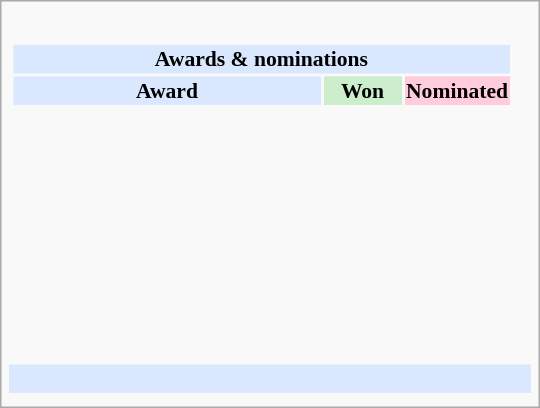<table class="infobox" style="width: 25em; text-align: left; font-size: 90%; vertical-align: middle;">
<tr>
<td colspan="3" style="text-align:center;"></td>
</tr>
<tr>
<td colspan=3><br><table class="collapsible collapsed" width=100%>
<tr>
<th colspan=3 style="background-color: #D9E8FF; text-align: center;">Awards & nominations</th>
<td></td>
</tr>
<tr bgcolor=#D9E8FF>
<td style="text-align:center;"><strong>Award</strong></td>
<td style="text-align:center; background: #cceecc; text-size:0.9em" width=50><strong>Won</strong></td>
<td style="text-align:center; background: #ffccdd; text-size:0.9em" width=50><strong>Nominated</strong></td>
</tr>
<tr>
<td align="center"><br></td>
<td></td>
<td></td>
</tr>
<tr>
<td align="center"><br></td>
<td></td>
<td></td>
</tr>
<tr>
<td align="center"><br></td>
<td></td>
<td></td>
</tr>
<tr>
<td align="center"><br></td>
<td></td>
<td></td>
</tr>
<tr>
<td align="center"><br></td>
<td></td>
<td></td>
</tr>
<tr>
<td align="center"><br></td>
<td></td>
<td></td>
</tr>
<tr>
<td align="center"><br></td>
<td></td>
<td></td>
</tr>
<tr>
<td align="center"><br></td>
<td></td>
<td></td>
</tr>
</table>
</td>
</tr>
<tr bgcolor=#D9E8FF>
<td align="center" colspan="3"><br></td>
</tr>
<tr>
<td></td>
<td></td>
<td></td>
</tr>
</table>
